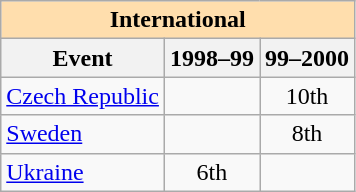<table class="wikitable" style="text-align:center">
<tr>
<th style="background-color: #ffdead; " colspan=3 align=center>International</th>
</tr>
<tr>
<th>Event</th>
<th>1998–99</th>
<th>99–2000</th>
</tr>
<tr>
<td align=left> <a href='#'>Czech Republic</a></td>
<td></td>
<td>10th</td>
</tr>
<tr>
<td align=left> <a href='#'>Sweden</a></td>
<td></td>
<td>8th</td>
</tr>
<tr>
<td align=left> <a href='#'>Ukraine</a></td>
<td>6th</td>
<td></td>
</tr>
</table>
